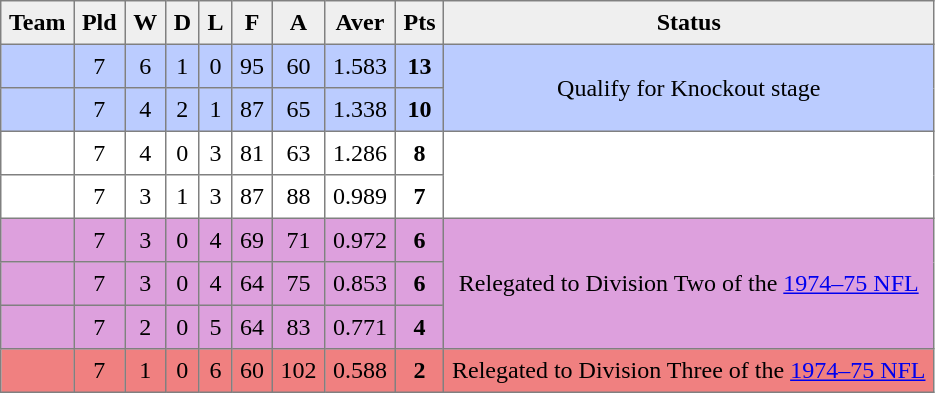<table style=border-collapse:collapse border=1 cellspacing=0 cellpadding=5>
<tr align=center bgcolor=#efefef>
<th>Team</th>
<th>Pld</th>
<th>W</th>
<th>D</th>
<th>L</th>
<th>F</th>
<th>A</th>
<th>Aver</th>
<th>Pts</th>
<th>Status</th>
</tr>
<tr align=center style="background:#bbccff;">
<td style="text-align:left;"> </td>
<td>7</td>
<td>6</td>
<td>1</td>
<td>0</td>
<td>95</td>
<td>60</td>
<td>1.583</td>
<td><strong>13</strong></td>
<td rowspan=2>Qualify for Knockout stage</td>
</tr>
<tr align=center style="background:#bbccff;">
<td style="text-align:left;"> </td>
<td>7</td>
<td>4</td>
<td>2</td>
<td>1</td>
<td>87</td>
<td>65</td>
<td>1.338</td>
<td><strong>10</strong></td>
</tr>
<tr align=center style="background:#FFFFFF;">
<td style="text-align:left;"> </td>
<td>7</td>
<td>4</td>
<td>0</td>
<td>3</td>
<td>81</td>
<td>63</td>
<td>1.286</td>
<td><strong>8</strong></td>
<td rowspan=2></td>
</tr>
<tr align=center style="background:#FFFFFF;">
<td style="text-align:left;"> </td>
<td>7</td>
<td>3</td>
<td>1</td>
<td>3</td>
<td>87</td>
<td>88</td>
<td>0.989</td>
<td><strong>7</strong></td>
</tr>
<tr align=center style="background:#dda0dd;">
<td style="text-align:left;"> </td>
<td>7</td>
<td>3</td>
<td>0</td>
<td>4</td>
<td>69</td>
<td>71</td>
<td>0.972</td>
<td><strong>6</strong></td>
<td rowspan=3>Relegated to Division Two of the <a href='#'>1974–75 NFL</a></td>
</tr>
<tr align=center style="background:#dda0dd;">
<td style="text-align:left;"> </td>
<td>7</td>
<td>3</td>
<td>0</td>
<td>4</td>
<td>64</td>
<td>75</td>
<td>0.853</td>
<td><strong>6</strong></td>
</tr>
<tr align=center style="background:#dda0dd;">
<td style="text-align:left;"> </td>
<td>7</td>
<td>2</td>
<td>0</td>
<td>5</td>
<td>64</td>
<td>83</td>
<td>0.771</td>
<td><strong>4</strong></td>
</tr>
<tr align=center style="background:#F08080">
<td style="text-align:left;"> </td>
<td>7</td>
<td>1</td>
<td>0</td>
<td>6</td>
<td>60</td>
<td>102</td>
<td>0.588</td>
<td><strong>2</strong></td>
<td rowspan=1>Relegated to Division Three of the <a href='#'>1974–75 NFL</a></td>
</tr>
</table>
